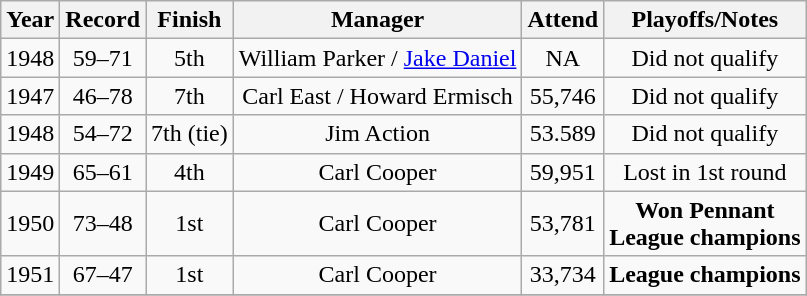<table class="wikitable" style="text-align:center">
<tr>
<th>Year</th>
<th>Record</th>
<th>Finish</th>
<th>Manager</th>
<th>Attend</th>
<th>Playoffs/Notes</th>
</tr>
<tr align=center>
<td>1948</td>
<td>59–71</td>
<td>5th</td>
<td>William Parker / <a href='#'>Jake Daniel</a></td>
<td>NA</td>
<td>Did not qualify</td>
</tr>
<tr align=center>
<td>1947</td>
<td>46–78</td>
<td>7th</td>
<td>Carl East / Howard Ermisch</td>
<td>55,746</td>
<td>Did not qualify</td>
</tr>
<tr align=center>
<td>1948</td>
<td>54–72</td>
<td>7th (tie)</td>
<td>Jim Action</td>
<td>53.589</td>
<td>Did not qualify</td>
</tr>
<tr align=center>
<td>1949</td>
<td>65–61</td>
<td>4th</td>
<td>Carl Cooper</td>
<td>59,951</td>
<td>Lost in 1st round</td>
</tr>
<tr align=center>
<td>1950</td>
<td>73–48</td>
<td>1st</td>
<td>Carl Cooper</td>
<td>53,781</td>
<td><strong>Won Pennant</strong><br><strong>League champions</strong></td>
</tr>
<tr align=center>
<td>1951</td>
<td>67–47</td>
<td>1st</td>
<td>Carl Cooper</td>
<td>33,734</td>
<td><strong>League champions</strong></td>
</tr>
<tr align=center>
</tr>
</table>
